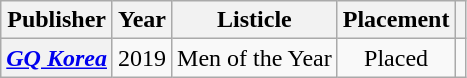<table class="wikitable plainrowheaders">
<tr>
<th scope="col">Publisher</th>
<th scope="col">Year</th>
<th scope="col">Listicle</th>
<th scope="col">Placement</th>
<th scope="col" class="unsortable"></th>
</tr>
<tr>
<th scope="row"><em><a href='#'>GQ Korea</a></em></th>
<td>2019</td>
<td>Men of the Year</td>
<td style="text-align:center">Placed</td>
<td style="text-align:center"></td>
</tr>
</table>
